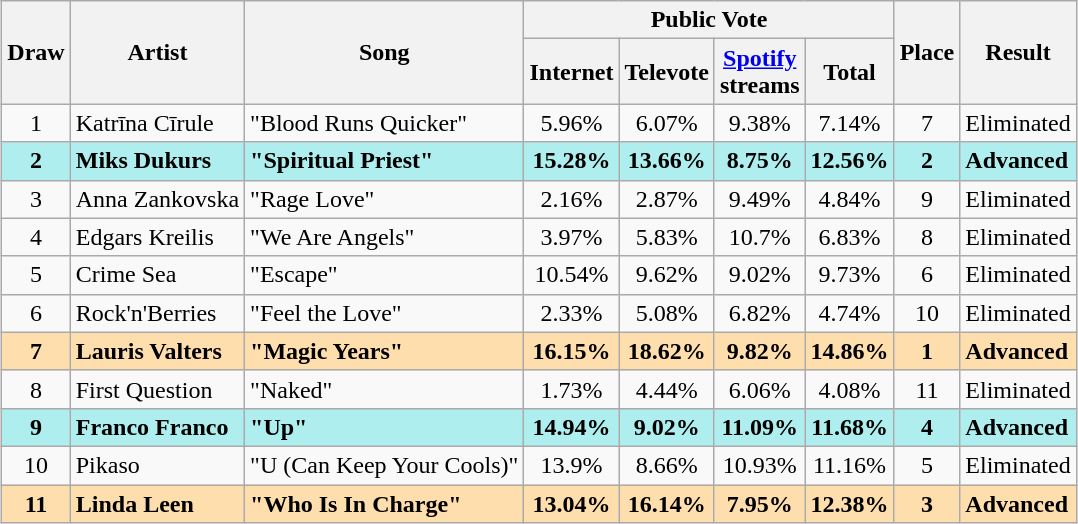<table class="sortable wikitable" style="margin: 1em auto 1em auto; text-align:center;">
<tr>
<th rowspan="2">Draw</th>
<th rowspan="2">Artist</th>
<th rowspan="2">Song</th>
<th colspan="4" class="unsortable">Public Vote</th>
<th rowspan="2">Place</th>
<th rowspan="2">Result</th>
</tr>
<tr>
<th>Internet</th>
<th>Televote</th>
<th><a href='#'>Spotify</a><br>streams</th>
<th>Total</th>
</tr>
<tr>
<td>1</td>
<td align="left">Katrīna Cīrule</td>
<td align="left">"Blood Runs Quicker"</td>
<td>5.96%</td>
<td>6.07%</td>
<td>9.38%</td>
<td>7.14%</td>
<td>7</td>
<td align="left">Eliminated</td>
</tr>
<tr style="font-weight:bold; background:paleturquoise;">
<td>2</td>
<td align="left">Miks Dukurs</td>
<td align="left">"Spiritual Priest"</td>
<td>15.28%</td>
<td>13.66%</td>
<td>8.75%</td>
<td>12.56%</td>
<td>2</td>
<td align="left">Advanced</td>
</tr>
<tr>
<td>3</td>
<td align="left">Anna Zankovska</td>
<td align="left">"Rage Love"</td>
<td>2.16%</td>
<td>2.87%</td>
<td>9.49%</td>
<td>4.84%</td>
<td>9</td>
<td align="left">Eliminated</td>
</tr>
<tr>
<td>4</td>
<td align="left">Edgars Kreilis</td>
<td align="left">"We Are Angels"</td>
<td>3.97%</td>
<td>5.83%</td>
<td>10.7%</td>
<td>6.83%</td>
<td>8</td>
<td align="left">Eliminated</td>
</tr>
<tr>
<td>5</td>
<td align="left">Crime Sea</td>
<td align="left">"Escape"</td>
<td>10.54%</td>
<td>9.62%</td>
<td>9.02%</td>
<td>9.73%</td>
<td>6</td>
<td align="left">Eliminated</td>
</tr>
<tr>
<td>6</td>
<td align="left">Rock'n'Berries</td>
<td align="left">"Feel the Love"</td>
<td>2.33%</td>
<td>5.08%</td>
<td>6.82%</td>
<td>4.74%</td>
<td>10</td>
<td align="left">Eliminated</td>
</tr>
<tr style="font-weight:bold; background:navajowhite;">
<td>7</td>
<td align="left">Lauris Valters</td>
<td align="left">"Magic Years"</td>
<td>16.15%</td>
<td>18.62%</td>
<td>9.82%</td>
<td>14.86%</td>
<td>1</td>
<td align="left">Advanced</td>
</tr>
<tr>
<td>8</td>
<td align="left">First Question</td>
<td align="left">"Naked"</td>
<td>1.73%</td>
<td>4.44%</td>
<td>6.06%</td>
<td>4.08%</td>
<td>11</td>
<td align="left">Eliminated</td>
</tr>
<tr style="font-weight:bold; background:paleturquoise;">
<td>9</td>
<td align="left">Franco Franco</td>
<td align="left">"Up"</td>
<td>14.94%</td>
<td>9.02%</td>
<td>11.09%</td>
<td>11.68%</td>
<td>4</td>
<td align="left">Advanced</td>
</tr>
<tr>
<td>10</td>
<td align="left">Pikaso</td>
<td align="left">"U (Can Keep Your Cools)"</td>
<td>13.9%</td>
<td>8.66%</td>
<td>10.93%</td>
<td>11.16%</td>
<td>5</td>
<td align="left">Eliminated</td>
</tr>
<tr style="font-weight:bold; background:navajowhite;">
<td>11</td>
<td align="left">Linda Leen</td>
<td align="left">"Who Is In Charge"</td>
<td>13.04%</td>
<td>16.14%</td>
<td>7.95%</td>
<td>12.38%</td>
<td>3</td>
<td align="left">Advanced</td>
</tr>
</table>
